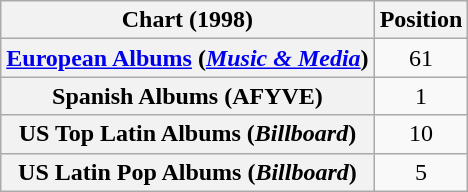<table class="wikitable plainrowheaders" style="text-align:center">
<tr>
<th>Chart (1998)</th>
<th>Position</th>
</tr>
<tr>
<th scope="row"><a href='#'>European Albums</a> (<em><a href='#'>Music & Media</a></em>)</th>
<td>61</td>
</tr>
<tr>
<th scope="row">Spanish Albums (AFYVE)</th>
<td>1</td>
</tr>
<tr>
<th scope="row" align="left">US Top Latin Albums (<em>Billboard</em>)</th>
<td align="center">10</td>
</tr>
<tr>
<th scope="row" align="left">US Latin Pop Albums (<em>Billboard</em>)</th>
<td align="center">5</td>
</tr>
</table>
